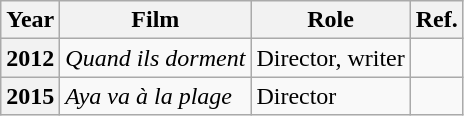<table class="wikitable">
<tr>
<th>Year</th>
<th>Film</th>
<th>Role</th>
<th>Ref.</th>
</tr>
<tr>
<th>2012</th>
<td><em>Quand ils dorment</em></td>
<td>Director, writer</td>
<td></td>
</tr>
<tr>
<th>2015</th>
<td><em>Aya va à la plage</em></td>
<td>Director</td>
<td></td>
</tr>
</table>
